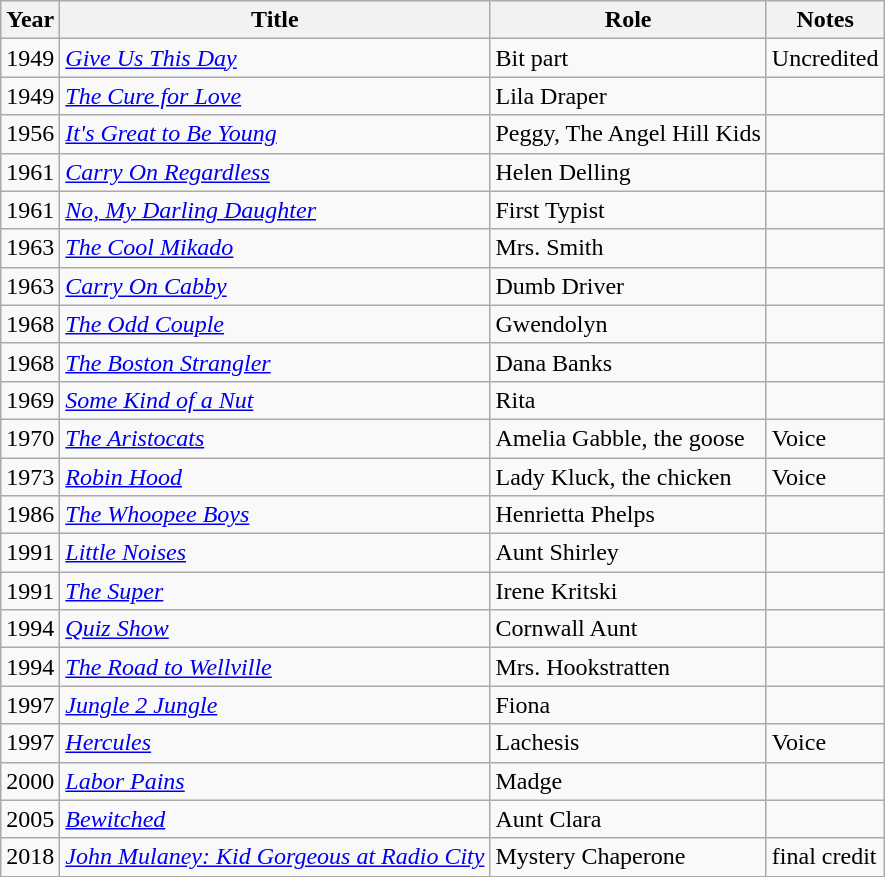<table class="wikitable sortable">
<tr>
<th>Year</th>
<th>Title</th>
<th>Role</th>
<th>Notes</th>
</tr>
<tr>
<td>1949</td>
<td><em><a href='#'>Give Us This Day</a></em></td>
<td>Bit part</td>
<td>Uncredited</td>
</tr>
<tr>
<td>1949</td>
<td><em><a href='#'>The Cure for Love</a></em></td>
<td>Lila Draper</td>
<td></td>
</tr>
<tr>
<td>1956</td>
<td><em><a href='#'>It's Great to Be Young</a></em></td>
<td>Peggy, The Angel Hill Kids</td>
<td></td>
</tr>
<tr>
<td>1961</td>
<td><em><a href='#'>Carry On Regardless</a></em></td>
<td>Helen Delling</td>
<td></td>
</tr>
<tr>
<td>1961</td>
<td><em><a href='#'>No, My Darling Daughter</a></em></td>
<td>First Typist</td>
<td></td>
</tr>
<tr>
<td>1963</td>
<td><em><a href='#'>The Cool Mikado</a></em></td>
<td>Mrs. Smith</td>
<td></td>
</tr>
<tr>
<td>1963</td>
<td><em><a href='#'>Carry On Cabby</a></em></td>
<td>Dumb Driver</td>
<td></td>
</tr>
<tr>
<td>1968</td>
<td><em><a href='#'>The Odd Couple</a></em></td>
<td>Gwendolyn</td>
<td></td>
</tr>
<tr>
<td>1968</td>
<td><em><a href='#'>The Boston Strangler</a></em></td>
<td>Dana Banks</td>
<td></td>
</tr>
<tr>
<td>1969</td>
<td><em><a href='#'>Some Kind of a Nut</a></em></td>
<td>Rita</td>
<td></td>
</tr>
<tr>
<td>1970</td>
<td><em><a href='#'>The Aristocats</a></em></td>
<td>Amelia Gabble, the goose</td>
<td>Voice</td>
</tr>
<tr>
<td>1973</td>
<td><em><a href='#'>Robin Hood</a></em></td>
<td>Lady Kluck, the chicken</td>
<td>Voice</td>
</tr>
<tr>
<td>1986</td>
<td><em><a href='#'>The Whoopee Boys</a></em></td>
<td>Henrietta Phelps</td>
<td></td>
</tr>
<tr>
<td>1991</td>
<td><em><a href='#'>Little Noises</a></em></td>
<td>Aunt Shirley</td>
<td></td>
</tr>
<tr>
<td>1991</td>
<td><em><a href='#'>The Super</a></em></td>
<td>Irene Kritski</td>
<td></td>
</tr>
<tr>
<td>1994</td>
<td><em><a href='#'>Quiz Show</a></em></td>
<td>Cornwall Aunt</td>
<td></td>
</tr>
<tr>
<td>1994</td>
<td><em><a href='#'>The Road to Wellville</a></em></td>
<td>Mrs. Hookstratten</td>
<td></td>
</tr>
<tr>
<td>1997</td>
<td><em><a href='#'>Jungle 2 Jungle</a></em></td>
<td>Fiona</td>
<td></td>
</tr>
<tr>
<td>1997</td>
<td><em><a href='#'>Hercules</a></em></td>
<td>Lachesis</td>
<td>Voice</td>
</tr>
<tr>
<td>2000</td>
<td><em><a href='#'>Labor Pains</a></em></td>
<td>Madge</td>
<td></td>
</tr>
<tr>
<td>2005</td>
<td><em><a href='#'>Bewitched</a></em></td>
<td>Aunt Clara</td>
<td></td>
</tr>
<tr>
<td>2018</td>
<td><em><a href='#'>John Mulaney: Kid Gorgeous at Radio City</a></em></td>
<td>Mystery Chaperone</td>
<td>final credit</td>
</tr>
</table>
